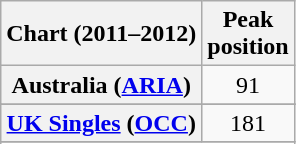<table class="wikitable sortable plainrowheaders">
<tr>
<th>Chart (2011–2012)</th>
<th>Peak<br>position</th>
</tr>
<tr>
<th scope="row">Australia (<a href='#'>ARIA</a>)</th>
<td style="text-align:center;">91</td>
</tr>
<tr>
</tr>
<tr>
</tr>
<tr>
<th scope="row"><a href='#'>UK Singles</a> (<a href='#'>OCC</a>)</th>
<td style="text-align:center;">181</td>
</tr>
<tr>
</tr>
<tr>
</tr>
</table>
